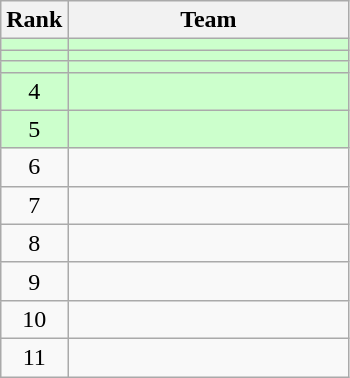<table class=wikitable style="text-align:center;">
<tr>
<th>Rank</th>
<th width=180>Team</th>
</tr>
<tr bgcolor=#CCFFCC>
<td></td>
<td align=left></td>
</tr>
<tr bgcolor=#CCFFCC>
<td></td>
<td align=left></td>
</tr>
<tr bgcolor=#CCFFCC>
<td></td>
<td align=left></td>
</tr>
<tr bgcolor=#CCFFCC>
<td>4</td>
<td align=left></td>
</tr>
<tr bgcolor=#CCFFCC>
<td>5</td>
<td align=left></td>
</tr>
<tr>
<td>6</td>
<td align=left></td>
</tr>
<tr>
<td>7</td>
<td align=left></td>
</tr>
<tr>
<td>8</td>
<td align=left></td>
</tr>
<tr>
<td>9</td>
<td align=left></td>
</tr>
<tr>
<td>10</td>
<td align=left></td>
</tr>
<tr>
<td>11</td>
<td align=left></td>
</tr>
</table>
